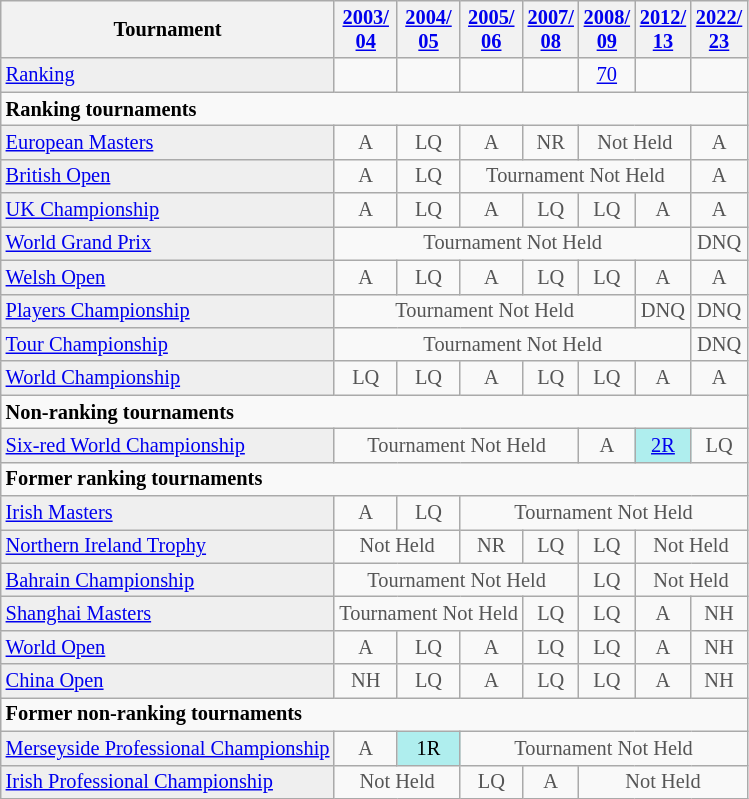<table class="wikitable" style="font-size:85%;">
<tr>
<th>Tournament</th>
<th><a href='#'>2003/<br>04</a></th>
<th><a href='#'>2004/<br>05</a></th>
<th><a href='#'>2005/<br>06</a></th>
<th><a href='#'>2007/<br>08</a></th>
<th><a href='#'>2008/<br>09</a></th>
<th><a href='#'>2012/<br>13</a></th>
<th><a href='#'>2022/<br>23</a></th>
</tr>
<tr>
<td style="background:#EFEFEF;"><a href='#'>Ranking</a></td>
<td align="center"></td>
<td align="center"></td>
<td align="center"></td>
<td align="center"></td>
<td align="center"><a href='#'>70</a></td>
<td align="center"></td>
<td align="center"></td>
</tr>
<tr>
<td colspan="10"><strong>Ranking tournaments</strong></td>
</tr>
<tr>
<td style="background:#EFEFEF;"><a href='#'>European Masters</a></td>
<td align="center" style="color:#555555;">A</td>
<td align="center" style="color:#555555;">LQ</td>
<td align="center" style="color:#555555;">A</td>
<td align="center" style="color:#555555;">NR</td>
<td align="center" colspan="2" style="color:#555555;">Not Held</td>
<td align="center" style="color:#555555;">A</td>
</tr>
<tr>
<td style="background:#EFEFEF;"><a href='#'>British Open</a></td>
<td align="center" style="color:#555555;">A</td>
<td align="center" style="color:#555555;">LQ</td>
<td align="center" colspan="4" style="color:#555555;">Tournament Not Held</td>
<td align="center" style="color:#555555;">A</td>
</tr>
<tr>
<td style="background:#EFEFEF;"><a href='#'>UK Championship</a></td>
<td align="center" style="color:#555555;">A</td>
<td align="center" style="color:#555555;">LQ</td>
<td align="center" style="color:#555555;">A</td>
<td align="center" style="color:#555555;">LQ</td>
<td align="center" style="color:#555555;">LQ</td>
<td align="center" style="color:#555555;">A</td>
<td align="center" style="color:#555555;">A</td>
</tr>
<tr>
<td style="background:#EFEFEF;"><a href='#'>World Grand Prix</a></td>
<td align="center" colspan="6" style="color:#555555;">Tournament Not Held</td>
<td align="center" style="color:#555555;">DNQ</td>
</tr>
<tr>
<td style="background:#EFEFEF;"><a href='#'>Welsh Open</a></td>
<td align="center" style="color:#555555;">A</td>
<td align="center" style="color:#555555;">LQ</td>
<td align="center" style="color:#555555;">A</td>
<td align="center" style="color:#555555;">LQ</td>
<td align="center" style="color:#555555;">LQ</td>
<td align="center" style="color:#555555;">A</td>
<td align="center" style="color:#555555;">A</td>
</tr>
<tr>
<td style="background:#EFEFEF;"><a href='#'>Players Championship</a></td>
<td align="center" colspan="5" style="color:#555555;">Tournament Not Held</td>
<td align="center" style="color:#555555;">DNQ</td>
<td align="center" style="color:#555555;">DNQ</td>
</tr>
<tr>
<td style="background:#EFEFEF;"><a href='#'>Tour Championship</a></td>
<td align="center" colspan="6" style="color:#555555;">Tournament Not Held</td>
<td align="center" style="color:#555555;">DNQ</td>
</tr>
<tr>
<td style="background:#EFEFEF;"><a href='#'>World Championship</a></td>
<td align="center" style="color:#555555;">LQ</td>
<td align="center" style="color:#555555;">LQ</td>
<td align="center" style="color:#555555;">A</td>
<td align="center" style="color:#555555;">LQ</td>
<td align="center" style="color:#555555;">LQ</td>
<td align="center" style="color:#555555;">A</td>
<td align="center" style="color:#555555;">A</td>
</tr>
<tr>
<td colspan="10"><strong>Non-ranking tournaments</strong></td>
</tr>
<tr>
<td style="background:#EFEFEF;"><a href='#'>Six-red World Championship</a></td>
<td align="center" colspan="4" style="color:#555555;">Tournament Not Held</td>
<td align="center" style="color:#555555;">A</td>
<td align="center" style="background:#afeeee;"><a href='#'>2R</a></td>
<td align="center" style="color:#555555;">LQ</td>
</tr>
<tr>
<td colspan="10"><strong>Former ranking tournaments</strong></td>
</tr>
<tr>
<td style="background:#EFEFEF;"><a href='#'>Irish Masters</a></td>
<td align="center" style="color:#555555;">A</td>
<td align="center" style="color:#555555;">LQ</td>
<td align="center" colspan="10" style="color:#555555;">Tournament Not Held</td>
</tr>
<tr>
<td style="background:#EFEFEF;"><a href='#'>Northern Ireland Trophy</a></td>
<td align="center" colspan="2" style="color:#555555;">Not Held</td>
<td align="center" style="color:#555555;">NR</td>
<td align="center" style="color:#555555;">LQ</td>
<td align="center" style="color:#555555;">LQ</td>
<td align="center" colspan="2" style="color:#555555;">Not Held</td>
</tr>
<tr>
<td style="background:#EFEFEF;"><a href='#'>Bahrain Championship</a></td>
<td align="center" colspan="4" style="color:#555555;">Tournament Not Held</td>
<td align="center" style="color:#555555;">LQ</td>
<td align="center" colspan="2" style="color:#555555;">Not Held</td>
</tr>
<tr>
<td style="background:#EFEFEF;"><a href='#'>Shanghai Masters</a></td>
<td align="center" colspan="3" style="color:#555555;">Tournament Not Held</td>
<td align="center" style="color:#555555;">LQ</td>
<td align="center" style="color:#555555;">LQ</td>
<td align="center" style="color:#555555;">A</td>
<td align="center" style="color:#555555;">NH</td>
</tr>
<tr>
<td style="background:#EFEFEF;"><a href='#'>World Open</a></td>
<td align="center" style="color:#555555;">A</td>
<td align="center" style="color:#555555;">LQ</td>
<td align="center" style="color:#555555;">A</td>
<td align="center" style="color:#555555;">LQ</td>
<td align="center" style="color:#555555;">LQ</td>
<td align="center" style="color:#555555;">A</td>
<td align="center" style="color:#555555;">NH</td>
</tr>
<tr>
<td style="background:#EFEFEF;"><a href='#'>China Open</a></td>
<td align="center" style="color:#555555;">NH</td>
<td align="center" style="color:#555555;">LQ</td>
<td align="center" style="color:#555555;">A</td>
<td align="center" style="color:#555555;">LQ</td>
<td align="center" style="color:#555555;">LQ</td>
<td align="center" style="color:#555555;">A</td>
<td align="center" style="color:#555555;">NH</td>
</tr>
<tr>
<td colspan="10"><strong>Former non-ranking tournaments</strong></td>
</tr>
<tr>
<td style="background:#EFEFEF;"><a href='#'>Merseyside Professional Championship</a></td>
<td align="center" style="color:#555555;">A</td>
<td align="center" style="background:#afeeee;">1R</td>
<td align="center" colspan="10" style="color:#555555;">Tournament Not Held</td>
</tr>
<tr>
<td style="background:#EFEFEF;"><a href='#'>Irish Professional Championship</a></td>
<td align="center" colspan="2" style="color:#555555;">Not Held</td>
<td align="center" style="color:#555555;">LQ</td>
<td align="center" style="color:#555555;">A</td>
<td align="center" colspan="3" style="color:#555555;">Not Held</td>
</tr>
</table>
